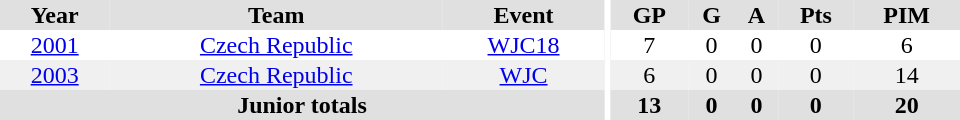<table border="0" cellpadding="1" cellspacing="0" ID="Table3" style="text-align:center; width:40em">
<tr ALIGN="center" bgcolor="#e0e0e0">
<th>Year</th>
<th>Team</th>
<th>Event</th>
<th rowspan="99" bgcolor="#ffffff"></th>
<th>GP</th>
<th>G</th>
<th>A</th>
<th>Pts</th>
<th>PIM</th>
</tr>
<tr>
<td><a href='#'>2001</a></td>
<td><a href='#'>Czech Republic</a></td>
<td><a href='#'>WJC18</a></td>
<td>7</td>
<td>0</td>
<td>0</td>
<td>0</td>
<td>6</td>
</tr>
<tr bgcolor="#f0f0f0">
<td><a href='#'>2003</a></td>
<td><a href='#'>Czech Republic</a></td>
<td><a href='#'>WJC</a></td>
<td>6</td>
<td>0</td>
<td>0</td>
<td>0</td>
<td>14</td>
</tr>
<tr bgcolor="#e0e0e0">
<th colspan="3">Junior totals</th>
<th>13</th>
<th>0</th>
<th>0</th>
<th>0</th>
<th>20</th>
</tr>
</table>
